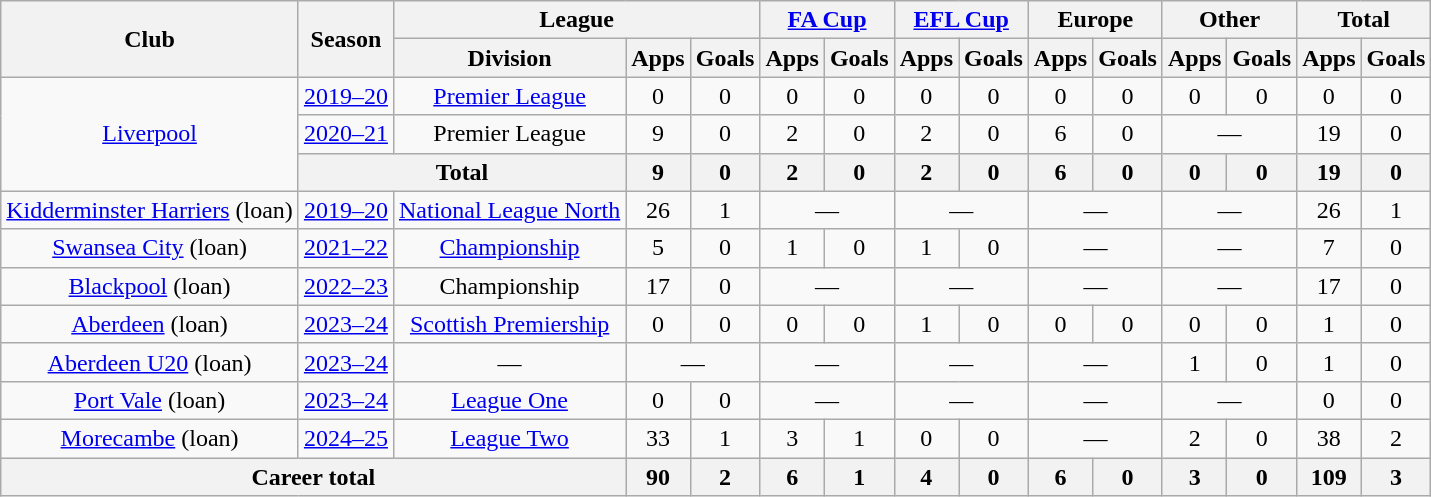<table class=wikitable style=text-align:center>
<tr>
<th rowspan=2>Club</th>
<th rowspan=2>Season</th>
<th colspan=3>League</th>
<th colspan=2><a href='#'>FA Cup</a></th>
<th colspan=2><a href='#'>EFL Cup</a></th>
<th colspan=2>Europe</th>
<th colspan=2>Other</th>
<th colspan=2>Total</th>
</tr>
<tr>
<th>Division</th>
<th>Apps</th>
<th>Goals</th>
<th>Apps</th>
<th>Goals</th>
<th>Apps</th>
<th>Goals</th>
<th>Apps</th>
<th>Goals</th>
<th>Apps</th>
<th>Goals</th>
<th>Apps</th>
<th>Goals</th>
</tr>
<tr>
<td rowspan=3><a href='#'>Liverpool</a></td>
<td><a href='#'>2019–20</a></td>
<td><a href='#'>Premier League</a></td>
<td>0</td>
<td>0</td>
<td>0</td>
<td>0</td>
<td>0</td>
<td>0</td>
<td>0</td>
<td>0</td>
<td>0</td>
<td>0</td>
<td>0</td>
<td>0</td>
</tr>
<tr>
<td><a href='#'>2020–21</a></td>
<td>Premier League</td>
<td>9</td>
<td>0</td>
<td>2</td>
<td>0</td>
<td>2</td>
<td>0</td>
<td>6</td>
<td>0</td>
<td colspan=2>—</td>
<td>19</td>
<td>0</td>
</tr>
<tr>
<th colspan=2>Total</th>
<th>9</th>
<th>0</th>
<th>2</th>
<th>0</th>
<th>2</th>
<th>0</th>
<th>6</th>
<th>0</th>
<th>0</th>
<th>0</th>
<th>19</th>
<th>0</th>
</tr>
<tr>
<td><a href='#'>Kidderminster Harriers</a> (loan)</td>
<td><a href='#'>2019–20</a></td>
<td><a href='#'>National League North</a></td>
<td>26</td>
<td>1</td>
<td colspan=2>—</td>
<td colspan=2>—</td>
<td colspan=2>—</td>
<td colspan=2>—</td>
<td>26</td>
<td>1</td>
</tr>
<tr>
<td><a href='#'>Swansea City</a> (loan)</td>
<td><a href='#'>2021–22</a></td>
<td><a href='#'>Championship</a></td>
<td>5</td>
<td>0</td>
<td>1</td>
<td>0</td>
<td>1</td>
<td>0</td>
<td colspan="2">—</td>
<td colspan="2">—</td>
<td>7</td>
<td>0</td>
</tr>
<tr>
<td><a href='#'>Blackpool</a> (loan)</td>
<td><a href='#'>2022–23</a></td>
<td>Championship</td>
<td>17</td>
<td>0</td>
<td colspan="2">—</td>
<td colspan="2">—</td>
<td colspan="2">—</td>
<td colspan="2">—</td>
<td>17</td>
<td>0</td>
</tr>
<tr>
<td><a href='#'>Aberdeen</a> (loan)</td>
<td><a href='#'>2023–24</a></td>
<td><a href='#'>Scottish Premiership</a></td>
<td>0</td>
<td>0</td>
<td>0</td>
<td>0</td>
<td>1</td>
<td>0</td>
<td>0</td>
<td>0</td>
<td>0</td>
<td>0</td>
<td>1</td>
<td>0</td>
</tr>
<tr>
<td><a href='#'>Aberdeen U20</a> (loan)</td>
<td><a href='#'>2023–24</a></td>
<td>—</td>
<td colspan="2">—</td>
<td colspan="2">—</td>
<td colspan="2">—</td>
<td colspan="2">—</td>
<td>1</td>
<td>0</td>
<td>1</td>
<td>0</td>
</tr>
<tr>
<td><a href='#'>Port Vale</a> (loan)</td>
<td><a href='#'>2023–24</a></td>
<td><a href='#'>League One</a></td>
<td>0</td>
<td>0</td>
<td colspan="2">—</td>
<td colspan="2">—</td>
<td colspan="2">—</td>
<td colspan="2">—</td>
<td>0</td>
<td>0</td>
</tr>
<tr>
<td><a href='#'>Morecambe</a> (loan)</td>
<td><a href='#'>2024–25</a></td>
<td><a href='#'>League Two</a></td>
<td>33</td>
<td>1</td>
<td>3</td>
<td>1</td>
<td>0</td>
<td>0</td>
<td colspan="2">—</td>
<td>2</td>
<td>0</td>
<td>38</td>
<td>2</td>
</tr>
<tr>
<th colspan="3">Career total</th>
<th>90</th>
<th>2</th>
<th>6</th>
<th>1</th>
<th>4</th>
<th>0</th>
<th>6</th>
<th>0</th>
<th>3</th>
<th>0</th>
<th>109</th>
<th>3</th>
</tr>
</table>
